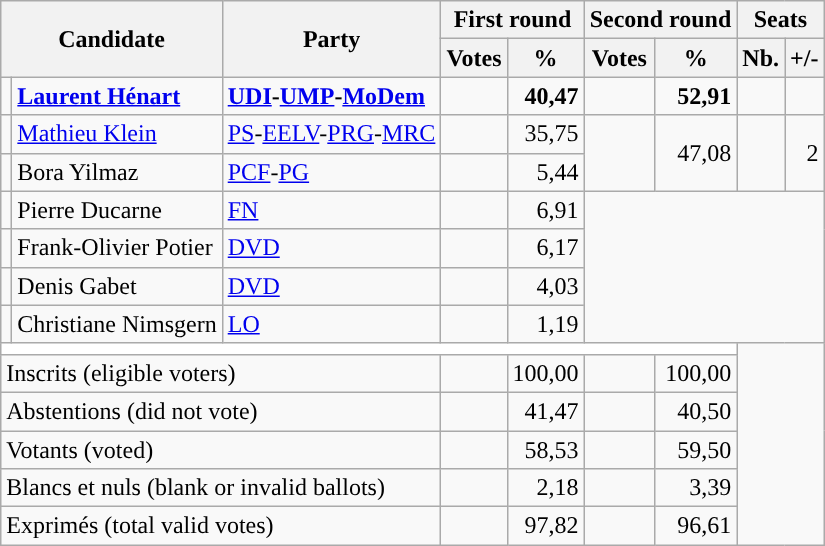<table class="wikitable centre">
<tr>
<th scope="col" rowspan=2 colspan=2>Candidate</th>
<th scope="col" rowspan=2 colspan=1>Party</th>
<th scope="col" colspan=2>First round</th>
<th scope="col" colspan=2>Second round</th>
<th scope="col" colspan=2>Seats</th>
</tr>
<tr>
<th scope="col">Votes</th>
<th scope="col">%</th>
<th scope="col">Votes</th>
<th scope="col">%</th>
<th scope="col">Nb.</th>
<th scope="col">+/-</th>
</tr>
<tr>
<td style="color:inherit;background:"></td>
<td><strong><a href='#'>Laurent Hénart</a></strong></td>
<td><strong><a href='#'>UDI</a>-<a href='#'>UMP</a>-<a href='#'>MoDem</a></strong></td>
<td style="text-align: right"><strong></strong></td>
<td style="text-align: right"><strong>40,47</strong></td>
<td style="text-align: right"><strong></strong></td>
<td style="text-align: right"><strong>52,91</strong></td>
<td style="text-align: right"><strong></strong></td>
<td style="text-align: right"><strong></strong></td>
</tr>
<tr>
<td style="color:inherit;background:"></td>
<td><a href='#'>Mathieu Klein</a></td>
<td><a href='#'>PS</a>-<a href='#'>EELV</a>-<a href='#'>PRG</a>-<a href='#'>MRC</a></td>
<td style="text-align: right"></td>
<td style="text-align: right">35,75</td>
<td style="text-align: right" rowspan=2></td>
<td style="text-align: right" rowspan=2>47,08</td>
<td style="text-align: right" rowspan=2></td>
<td style="text-align: right" rowspan=2> 2</td>
</tr>
<tr>
<td style="color:inherit;background:"></td>
<td>Bora Yilmaz</td>
<td><a href='#'>PCF</a>-<a href='#'>PG</a></td>
<td style="text-align: right"></td>
<td style="text-align: right">5,44</td>
</tr>
<tr>
<td style="color:inherit;background:"></td>
<td>Pierre Ducarne</td>
<td><a href='#'>FN</a></td>
<td style="text-align: right"></td>
<td style="text-align: right">6,91</td>
<td colspan=9 rowspan=4></td>
</tr>
<tr>
<td style="color:inherit;background:"></td>
<td>Frank-Olivier Potier</td>
<td><a href='#'>DVD</a></td>
<td style="text-align: right"></td>
<td style="text-align: right">6,17</td>
</tr>
<tr>
<td style="color:inherit;background:"></td>
<td>Denis Gabet</td>
<td><a href='#'>DVD</a></td>
<td style="text-align: right"></td>
<td style="text-align: right">4,03</td>
</tr>
<tr>
<td style="color:inherit;background:"></td>
<td>Christiane Nimsgern</td>
<td><a href='#'>LO</a></td>
<td style="text-align: right"></td>
<td style="text-align: right">1,19</td>
</tr>
<tr bgcolor=white>
<td colspan=7></td>
</tr>
<tr>
<td colspan=3>Inscrits (eligible voters)</td>
<td style="text-align: right"></td>
<td style="text-align: right">100,00</td>
<td style="text-align: right"></td>
<td style="text-align: right">100,00</td>
</tr>
<tr>
<td colspan=3>Abstentions (did not vote)</td>
<td style="text-align: right"></td>
<td style="text-align: right">41,47</td>
<td style="text-align: right"></td>
<td style="text-align: right">40,50</td>
</tr>
<tr>
<td colspan=3>Votants (voted)</td>
<td style="text-align: right"></td>
<td style="text-align: right">58,53</td>
<td style="text-align: right"></td>
<td style="text-align: right">59,50</td>
</tr>
<tr>
<td colspan=3>Blancs et nuls (blank or invalid ballots)</td>
<td style="text-align: right"></td>
<td style="text-align: right">2,18</td>
<td style="text-align: right"></td>
<td style="text-align: right">3,39</td>
</tr>
<tr>
<td colspan=3>Exprimés (total valid votes)</td>
<td style="text-align: right"></td>
<td style="text-align: right">97,82</td>
<td style="text-align: right"></td>
<td style="text-align: right">96,61</td>
</tr>
</table>
